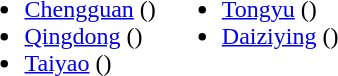<table>
<tr>
<td valign="top"><br><ul><li><a href='#'>Chengguan</a> ()</li><li><a href='#'>Qingdong</a> ()</li><li><a href='#'>Taiyao</a> ()</li></ul></td>
<td valign="top"><br><ul><li><a href='#'>Tongyu</a> ()</li><li><a href='#'>Daiziying</a> ()</li></ul></td>
</tr>
</table>
